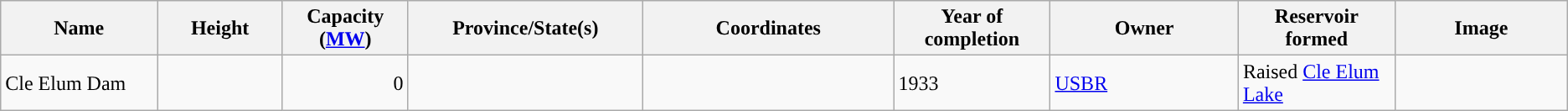<table class="wikitable sortable" border="1">
<tr>
<th width="10%">Name</th>
<th width="8%">Height</th>
<th width="8%">Capacity (<a href='#'>MW</a>)</th>
<th width="15%">Province/State(s)</th>
<th width="16%">Coordinates</th>
<th width="10%">Year of completion</th>
<th width="12%">Owner</th>
<th width="10%">Reservoir formed</th>
<th>Image</th>
</tr>
<tr>
<td>Cle Elum Dam</td>
<td></td>
<td align="right">0</td>
<td></td>
<td></td>
<td>1933</td>
<td><a href='#'>USBR</a></td>
<td>Raised <a href='#'>Cle Elum Lake</a></td>
<td><br></td>
</tr>
</table>
